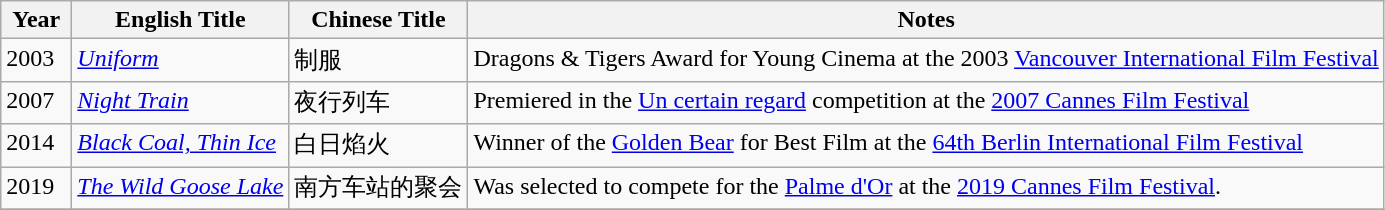<table class="wikitable">
<tr>
<th align="left" valign="top" width="40">Year</th>
<th align="left" valign="top">English Title</th>
<th align="left" valign="top">Chinese Title</th>
<th align="left" valign="top">Notes</th>
</tr>
<tr>
<td align="left" valign="top">2003</td>
<td align="left" valign="top"><em><a href='#'>Uniform</a></em></td>
<td align="left" valign="top">制服</td>
<td align="left" valign="top">Dragons & Tigers Award for Young Cinema at the 2003 <a href='#'>Vancouver International Film Festival</a></td>
</tr>
<tr>
<td align="left" valign="top">2007</td>
<td align="left" valign="top"><em><a href='#'>Night Train</a></em></td>
<td align="left" valign="top">夜行列车</td>
<td align="left" valign="top">Premiered in the <a href='#'>Un certain regard</a> competition at the <a href='#'>2007 Cannes Film Festival</a></td>
</tr>
<tr>
<td align="left" valign="top">2014</td>
<td align="left" valign="top"><em><a href='#'>Black Coal, Thin Ice</a></em></td>
<td align="left" valign="top">白日焰火</td>
<td align="left" valign="top">Winner of the <a href='#'>Golden Bear</a> for Best Film at the <a href='#'>64th Berlin International Film Festival</a></td>
</tr>
<tr>
<td align="left" valign="top">2019</td>
<td align="left" valign="top"><em><a href='#'>The Wild Goose Lake</a></em></td>
<td align="left" valign="top">南方车站的聚会</td>
<td align="left" valign="top">Was selected to compete for the <a href='#'>Palme d'Or</a> at the <a href='#'>2019 Cannes Film Festival</a>.</td>
</tr>
<tr>
</tr>
</table>
